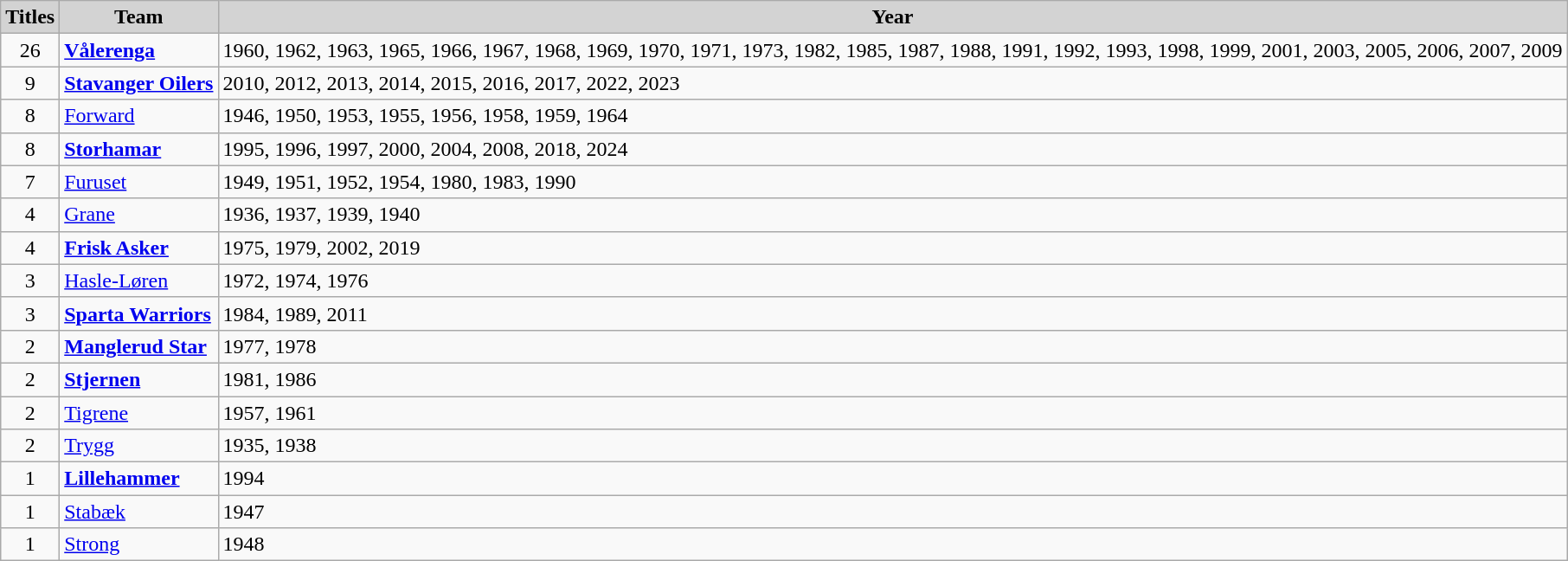<table class="wikitable" style="text-align:left">
<tr>
<th style="background:lightgrey">Titles</th>
<th style="background:lightgrey">Team</th>
<th style="background:lightgrey;">Year</th>
</tr>
<tr>
<td align=center>26</td>
<td><strong><a href='#'>Vålerenga</a></strong></td>
<td>1960, 1962, 1963, 1965, 1966, 1967, 1968, 1969, 1970, 1971, 1973, 1982, 1985, 1987, 1988, 1991, 1992, 1993, 1998, 1999, 2001, 2003, 2005, 2006, 2007, 2009</td>
</tr>
<tr>
<td align=center>9</td>
<td><strong><a href='#'>Stavanger Oilers</a></strong></td>
<td>2010, 2012, 2013, 2014, 2015, 2016, 2017, 2022, 2023</td>
</tr>
<tr>
<td align=center>8</td>
<td><a href='#'>Forward</a></td>
<td>1946, 1950, 1953, 1955, 1956, 1958, 1959, 1964</td>
</tr>
<tr>
<td align=center>8</td>
<td><strong><a href='#'>Storhamar</a></strong></td>
<td>1995, 1996, 1997, 2000, 2004, 2008, 2018, 2024</td>
</tr>
<tr>
<td align=center>7</td>
<td><a href='#'>Furuset</a></td>
<td>1949, 1951, 1952, 1954, 1980, 1983, 1990</td>
</tr>
<tr>
<td align=center>4</td>
<td><a href='#'>Grane</a></td>
<td>1936, 1937, 1939, 1940</td>
</tr>
<tr>
<td align=center>4</td>
<td><strong><a href='#'>Frisk Asker</a></strong></td>
<td>1975, 1979, 2002, 2019</td>
</tr>
<tr>
<td align=center>3</td>
<td><a href='#'>Hasle-Løren</a></td>
<td>1972, 1974, 1976</td>
</tr>
<tr>
<td align=center>3</td>
<td><strong><a href='#'>Sparta Warriors</a></strong></td>
<td>1984, 1989, 2011</td>
</tr>
<tr>
<td align=center>2</td>
<td><strong><a href='#'>Manglerud Star</a></strong></td>
<td>1977, 1978</td>
</tr>
<tr>
<td align=center>2</td>
<td><strong><a href='#'>Stjernen</a></strong></td>
<td>1981, 1986</td>
</tr>
<tr>
<td align=center>2</td>
<td><a href='#'>Tigrene</a></td>
<td>1957, 1961</td>
</tr>
<tr>
<td align=center>2</td>
<td><a href='#'>Trygg</a></td>
<td>1935, 1938</td>
</tr>
<tr>
<td align=center>1</td>
<td><strong><a href='#'>Lillehammer</a></strong></td>
<td>1994</td>
</tr>
<tr>
<td align=center>1</td>
<td><a href='#'>Stabæk</a></td>
<td>1947</td>
</tr>
<tr>
<td align=center>1</td>
<td><a href='#'>Strong</a></td>
<td>1948</td>
</tr>
</table>
